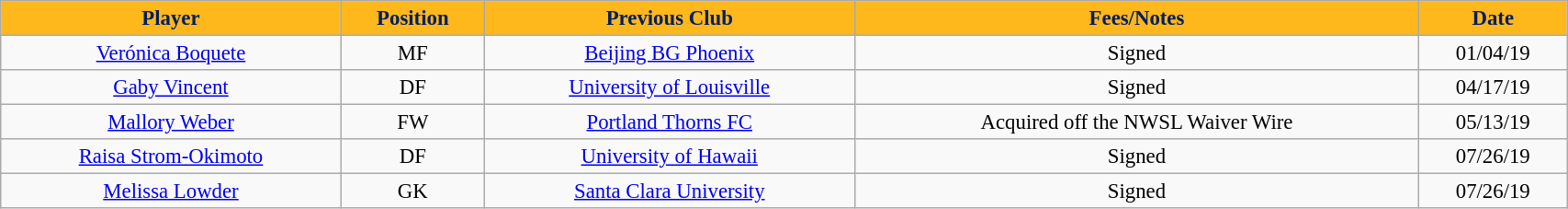<table class="wikitable sortable" style="width:90%; text-align:center; font-size:95%;">
<tr>
<th style="background:#FFB81C; color:#001E62; text-align:center;"><strong>Player </strong></th>
<th style="background:#FFB81C; color:#001E62; text-align:center;"><strong>Position </strong></th>
<th style="background:#FFB81C; color:#001E62; text-align:center;"><strong>Previous Club</strong></th>
<th style="background:#FFB81C; color:#001E62; text-align:center;"><strong>Fees/Notes </strong></th>
<th style="background:#FFB81C; color:#001E62; text-align:center;"><strong>Date</strong></th>
</tr>
<tr>
<td> <a href='#'>Verónica Boquete</a></td>
<td>MF</td>
<td> <a href='#'>Beijing BG Phoenix</a></td>
<td>Signed </td>
<td>01/04/19</td>
</tr>
<tr>
<td> <a href='#'>Gaby Vincent</a></td>
<td>DF</td>
<td><a href='#'>University of Louisville</a></td>
<td>Signed </td>
<td>04/17/19</td>
</tr>
<tr>
<td> <a href='#'>Mallory Weber</a></td>
<td>FW</td>
<td><a href='#'>Portland Thorns FC</a></td>
<td>Acquired off the NWSL Waiver Wire </td>
<td>05/13/19</td>
</tr>
<tr>
<td> <a href='#'>Raisa Strom-Okimoto</a></td>
<td>DF</td>
<td><a href='#'>University of Hawaii</a></td>
<td>Signed </td>
<td>07/26/19</td>
</tr>
<tr>
<td> <a href='#'>Melissa Lowder</a></td>
<td>GK</td>
<td><a href='#'>Santa Clara University</a></td>
<td>Signed </td>
<td>07/26/19</td>
</tr>
</table>
